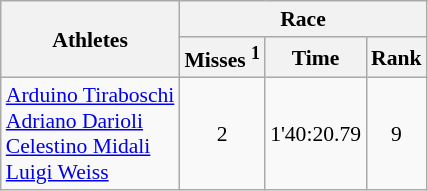<table class="wikitable" border="1" style="font-size:90%">
<tr>
<th rowspan=2>Athletes</th>
<th colspan=3>Race</th>
</tr>
<tr>
<th>Misses <sup>1</sup></th>
<th>Time</th>
<th>Rank</th>
</tr>
<tr>
<td><a href='#'>Arduino Tiraboschi</a><br><a href='#'>Adriano Darioli</a><br><a href='#'>Celestino Midali</a><br><a href='#'>Luigi Weiss</a></td>
<td align=center>2</td>
<td align=center>1'40:20.79</td>
<td align=center>9</td>
</tr>
</table>
